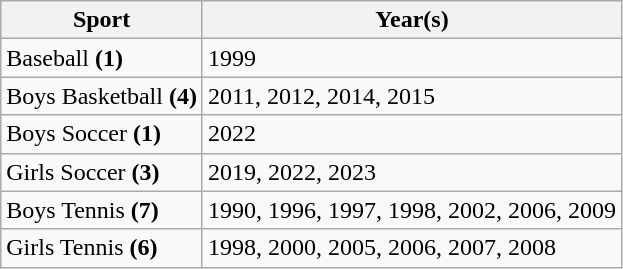<table class="wikitable">
<tr>
<th>Sport</th>
<th>Year(s)</th>
</tr>
<tr>
<td>Baseball <strong>(1)</strong></td>
<td>1999</td>
</tr>
<tr>
<td>Boys Basketball <strong>(4)</strong></td>
<td>2011, 2012, 2014, 2015</td>
</tr>
<tr>
<td>Boys Soccer <strong>(1)</strong></td>
<td>2022</td>
</tr>
<tr>
<td>Girls Soccer <strong>(3)</strong></td>
<td>2019, 2022, 2023</td>
</tr>
<tr>
<td>Boys Tennis <strong>(7)</strong></td>
<td>1990, 1996, 1997, 1998, 2002, 2006, 2009</td>
</tr>
<tr>
<td>Girls Tennis <strong>(6)</strong></td>
<td>1998, 2000, 2005, 2006, 2007, 2008</td>
</tr>
</table>
